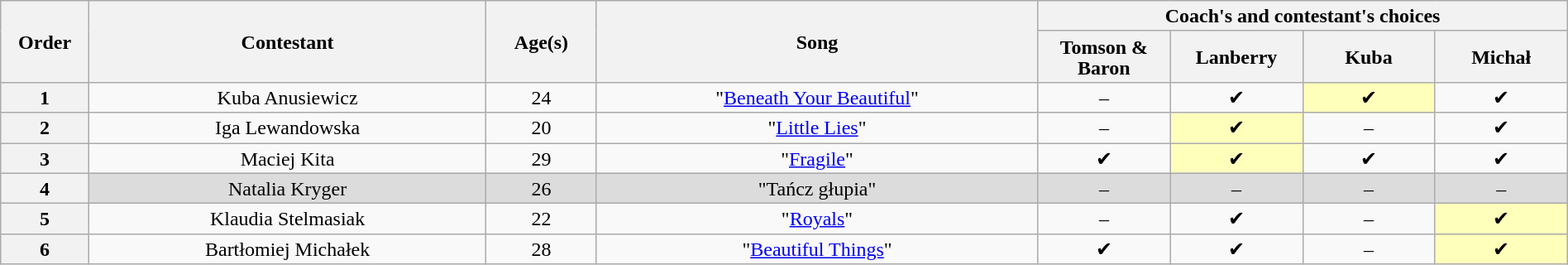<table class="wikitable" style="text-align:center; line-height:17px; width:100%">
<tr>
<th scope="col" rowspan="2" style="width:04%">Order</th>
<th scope="col" rowspan="2" style="width:18%">Contestant</th>
<th scope="col" rowspan="2" style="width:05%">Age(s)</th>
<th scope="col" rowspan="2" style="width:20%">Song</th>
<th scope="col" colspan="4" style="width:24%">Coach's and contestant's choices</th>
</tr>
<tr>
<th style="width:06%">Tomson & Baron</th>
<th style="width:06%">Lanberry</th>
<th style="width:06%">Kuba</th>
<th style="width:06%">Michał</th>
</tr>
<tr>
<th>1</th>
<td>Kuba Anusiewicz</td>
<td>24</td>
<td>"<a href='#'>Beneath Your Beautiful</a>"</td>
<td>–</td>
<td>✔</td>
<td style="background:#ffffbc">✔</td>
<td>✔</td>
</tr>
<tr>
<th>2</th>
<td>Iga Lewandowska</td>
<td>20</td>
<td>"<a href='#'>Little Lies</a>"</td>
<td>–</td>
<td style="background:#ffffbc">✔</td>
<td>–</td>
<td>✔</td>
</tr>
<tr>
<th>3</th>
<td>Maciej Kita</td>
<td>29</td>
<td>"<a href='#'>Fragile</a>"</td>
<td>✔</td>
<td style="background:#ffffbc">✔</td>
<td>✔</td>
<td>✔</td>
</tr>
<tr style="background:#DCDCDC">
<th>4</th>
<td>Natalia Kryger</td>
<td>26</td>
<td>"Tańcz głupia" </td>
<td>–</td>
<td>–</td>
<td>–</td>
<td>–</td>
</tr>
<tr>
<th>5</th>
<td>Klaudia Stelmasiak</td>
<td>22</td>
<td>"<a href='#'>Royals</a>"</td>
<td>–</td>
<td>✔</td>
<td>–</td>
<td style="background:#ffffbc">✔</td>
</tr>
<tr>
<th>6</th>
<td>Bartłomiej Michałek</td>
<td>28</td>
<td>"<a href='#'>Beautiful Things</a>"</td>
<td>✔</td>
<td>✔</td>
<td>–</td>
<td style="background:#ffffbc">✔</td>
</tr>
</table>
